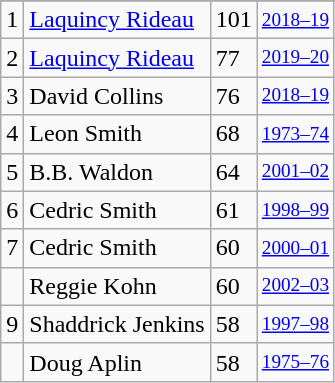<table class="wikitable">
<tr>
</tr>
<tr>
<td>1</td>
<td><a href='#'>Laquincy Rideau</a></td>
<td>101</td>
<td style="font-size:80%;"><a href='#'>2018–19</a></td>
</tr>
<tr>
<td>2</td>
<td><a href='#'>Laquincy Rideau</a></td>
<td>77</td>
<td style="font-size:80%;"><a href='#'>2019–20</a></td>
</tr>
<tr>
<td>3</td>
<td>David Collins</td>
<td>76</td>
<td style="font-size:80%;"><a href='#'>2018–19</a></td>
</tr>
<tr>
<td>4</td>
<td>Leon Smith</td>
<td>68</td>
<td style="font-size:80%;"><a href='#'>1973–74</a></td>
</tr>
<tr>
<td>5</td>
<td>B.B. Waldon</td>
<td>64</td>
<td style="font-size:80%;"><a href='#'>2001–02</a></td>
</tr>
<tr>
<td>6</td>
<td>Cedric Smith</td>
<td>61</td>
<td style="font-size:80%;"><a href='#'>1998–99</a></td>
</tr>
<tr>
<td>7</td>
<td>Cedric Smith</td>
<td>60</td>
<td style="font-size:80%;"><a href='#'>2000–01</a></td>
</tr>
<tr>
<td></td>
<td>Reggie Kohn</td>
<td>60</td>
<td style="font-size:80%;"><a href='#'>2002–03</a></td>
</tr>
<tr>
<td>9</td>
<td>Shaddrick Jenkins</td>
<td>58</td>
<td style="font-size:80%;"><a href='#'>1997–98</a></td>
</tr>
<tr>
<td></td>
<td>Doug Aplin</td>
<td>58</td>
<td style="font-size:80%;"><a href='#'>1975–76</a></td>
</tr>
</table>
